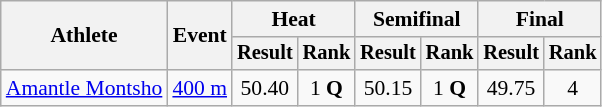<table class="wikitable" style="font-size:90%">
<tr>
<th rowspan="2">Athlete</th>
<th rowspan="2">Event</th>
<th colspan="2">Heat</th>
<th colspan="2">Semifinal</th>
<th colspan="2">Final</th>
</tr>
<tr style="font-size:95%">
<th>Result</th>
<th>Rank</th>
<th>Result</th>
<th>Rank</th>
<th>Result</th>
<th>Rank</th>
</tr>
<tr align=center>
<td align=left><a href='#'>Amantle Montsho</a></td>
<td align=left><a href='#'>400 m</a></td>
<td>50.40</td>
<td>1 <strong>Q</strong></td>
<td>50.15</td>
<td>1 <strong>Q</strong></td>
<td>49.75</td>
<td>4</td>
</tr>
</table>
